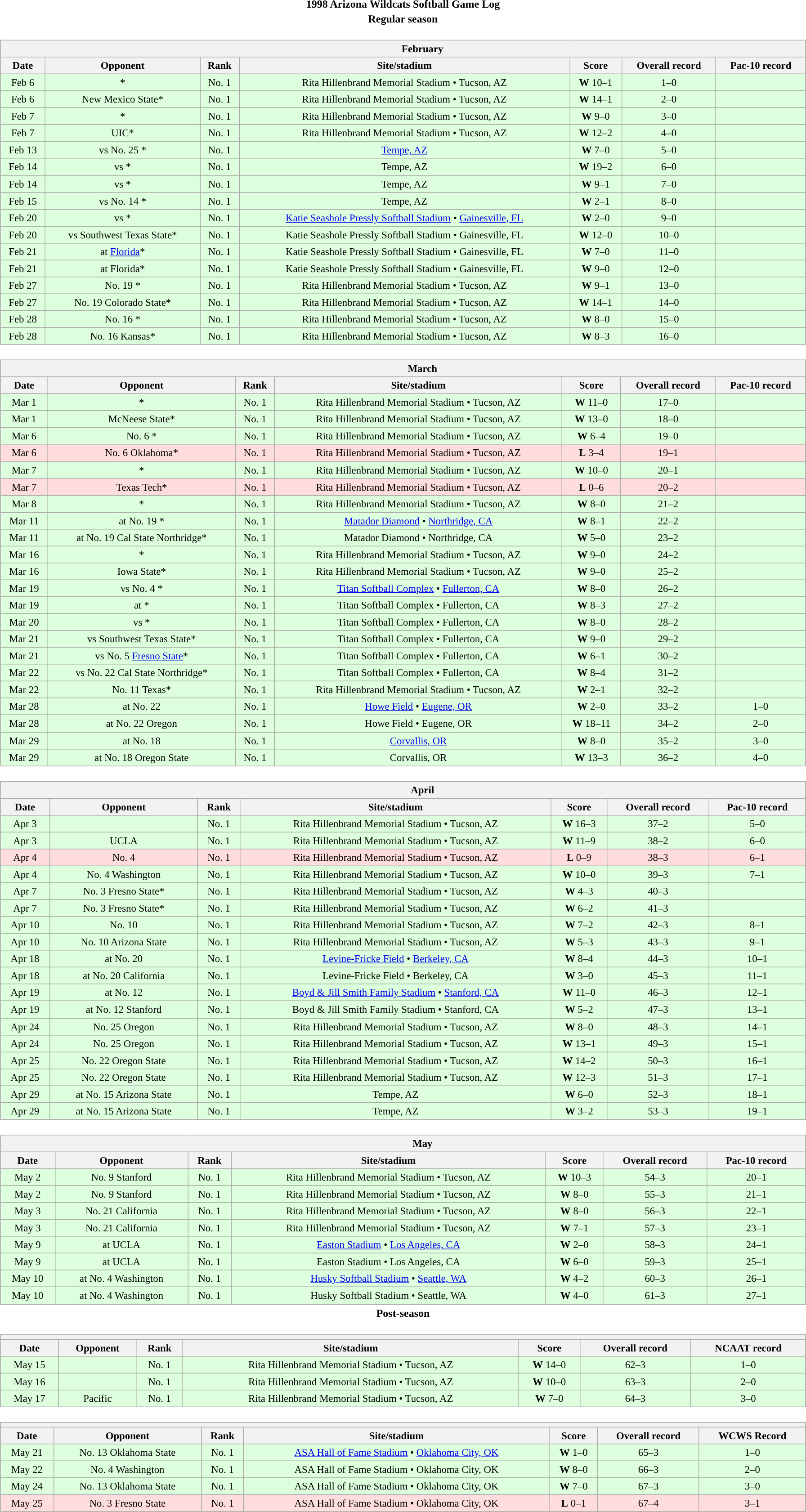<table class="toccolours" width=95% style="margin:1.5em auto; text-align:center;">
<tr>
<th colspan=2>1998 Arizona Wildcats Softball Game Log</th>
</tr>
<tr>
<th colspan=2>Regular season</th>
</tr>
<tr valign="top">
<td><br><table class="wikitable collapsible collapsed" style="margin:auto; font-size:95%; width:100%">
<tr>
<th colspan=10 style="padding-left:4em;">February</th>
</tr>
<tr>
<th>Date</th>
<th>Opponent</th>
<th>Rank</th>
<th>Site/stadium</th>
<th>Score</th>
<th>Overall record</th>
<th>Pac-10 record</th>
</tr>
<tr bgcolor=ddffdd>
<td>Feb 6</td>
<td>*</td>
<td>No. 1</td>
<td>Rita Hillenbrand Memorial Stadium • Tucson, AZ</td>
<td><strong>W</strong> 10–1</td>
<td>1–0</td>
<td></td>
</tr>
<tr bgcolor=ddffdd>
<td>Feb 6</td>
<td>New Mexico State*</td>
<td>No. 1</td>
<td>Rita Hillenbrand Memorial Stadium • Tucson, AZ</td>
<td><strong>W</strong> 14–1</td>
<td>2–0</td>
<td></td>
</tr>
<tr bgcolor=ddffdd>
<td>Feb 7</td>
<td>*</td>
<td>No. 1</td>
<td>Rita Hillenbrand Memorial Stadium • Tucson, AZ</td>
<td><strong>W</strong> 9–0</td>
<td>3–0</td>
<td></td>
</tr>
<tr bgcolor=ddffdd>
<td>Feb 7</td>
<td>UIC*</td>
<td>No. 1</td>
<td>Rita Hillenbrand Memorial Stadium • Tucson, AZ</td>
<td><strong>W</strong> 12–2</td>
<td>4–0</td>
<td></td>
</tr>
<tr bgcolor=ddffdd>
<td>Feb 13</td>
<td>vs No. 25 *</td>
<td>No. 1</td>
<td><a href='#'>Tempe, AZ</a></td>
<td><strong>W</strong> 7–0</td>
<td>5–0</td>
<td></td>
</tr>
<tr bgcolor=ddffdd>
<td>Feb 14</td>
<td>vs *</td>
<td>No. 1</td>
<td>Tempe, AZ</td>
<td><strong>W</strong> 19–2</td>
<td>6–0</td>
<td></td>
</tr>
<tr bgcolor=ddffdd>
<td>Feb 14</td>
<td>vs *</td>
<td>No. 1</td>
<td>Tempe, AZ</td>
<td><strong>W</strong> 9–1</td>
<td>7–0</td>
<td></td>
</tr>
<tr bgcolor=ddffdd>
<td>Feb 15</td>
<td>vs No. 14 *</td>
<td>No. 1</td>
<td>Tempe, AZ</td>
<td><strong>W</strong> 2–1</td>
<td>8–0</td>
<td></td>
</tr>
<tr bgcolor=ddffdd>
<td>Feb 20</td>
<td>vs *</td>
<td>No. 1</td>
<td><a href='#'>Katie Seashole Pressly Softball Stadium</a> • <a href='#'>Gainesville, FL</a></td>
<td><strong>W</strong> 2–0</td>
<td>9–0</td>
<td></td>
</tr>
<tr bgcolor=ddffdd>
<td>Feb 20</td>
<td>vs Southwest Texas State*</td>
<td>No. 1</td>
<td>Katie Seashole Pressly Softball Stadium • Gainesville, FL</td>
<td><strong>W</strong> 12–0</td>
<td>10–0</td>
<td></td>
</tr>
<tr bgcolor=ddffdd>
<td>Feb 21</td>
<td>at <a href='#'>Florida</a>*</td>
<td>No. 1</td>
<td>Katie Seashole Pressly Softball Stadium • Gainesville, FL</td>
<td><strong>W</strong> 7–0</td>
<td>11–0</td>
<td></td>
</tr>
<tr bgcolor=ddffdd>
<td>Feb 21</td>
<td>at Florida*</td>
<td>No. 1</td>
<td>Katie Seashole Pressly Softball Stadium • Gainesville, FL</td>
<td><strong>W</strong> 9–0</td>
<td>12–0</td>
<td></td>
</tr>
<tr bgcolor=ddffdd>
<td>Feb 27</td>
<td>No. 19 *</td>
<td>No. 1</td>
<td>Rita Hillenbrand Memorial Stadium • Tucson, AZ</td>
<td><strong>W</strong> 9–1</td>
<td>13–0</td>
<td></td>
</tr>
<tr bgcolor=ddffdd>
<td>Feb 27</td>
<td>No. 19 Colorado State*</td>
<td>No. 1</td>
<td>Rita Hillenbrand Memorial Stadium • Tucson, AZ</td>
<td><strong>W</strong> 14–1</td>
<td>14–0</td>
<td></td>
</tr>
<tr bgcolor=ddffdd>
<td>Feb 28</td>
<td>No. 16 *</td>
<td>No. 1</td>
<td>Rita Hillenbrand Memorial Stadium • Tucson, AZ</td>
<td><strong>W</strong> 8–0</td>
<td>15–0</td>
<td></td>
</tr>
<tr bgcolor=ddffdd>
<td>Feb 28</td>
<td>No. 16 Kansas*</td>
<td>No. 1</td>
<td>Rita Hillenbrand Memorial Stadium • Tucson, AZ</td>
<td><strong>W</strong> 8–3</td>
<td>16–0</td>
<td></td>
</tr>
</table>
</td>
</tr>
<tr>
<td><br><table class="wikitable collapsible collapsed" style="margin:auto; font-size:95%; width:100%">
<tr>
<th colspan=10 style="padding-left:4em;">March</th>
</tr>
<tr>
<th>Date</th>
<th>Opponent</th>
<th>Rank</th>
<th>Site/stadium</th>
<th>Score</th>
<th>Overall record</th>
<th>Pac-10 record</th>
</tr>
<tr bgcolor=ddffdd>
<td>Mar 1</td>
<td>*</td>
<td>No. 1</td>
<td>Rita Hillenbrand Memorial Stadium • Tucson, AZ</td>
<td><strong>W</strong> 11–0</td>
<td>17–0</td>
<td></td>
</tr>
<tr bgcolor=ddffdd>
<td>Mar 1</td>
<td>McNeese State*</td>
<td>No. 1</td>
<td>Rita Hillenbrand Memorial Stadium • Tucson, AZ</td>
<td><strong>W</strong> 13–0</td>
<td>18–0</td>
<td></td>
</tr>
<tr bgcolor=ddffdd>
<td>Mar 6</td>
<td>No. 6 *</td>
<td>No. 1</td>
<td>Rita Hillenbrand Memorial Stadium • Tucson, AZ</td>
<td><strong>W</strong> 6–4</td>
<td>19–0</td>
<td></td>
</tr>
<tr bgcolor=ffdddd>
<td>Mar 6</td>
<td>No. 6 Oklahoma*</td>
<td>No. 1</td>
<td>Rita Hillenbrand Memorial Stadium • Tucson, AZ</td>
<td><strong>L</strong> 3–4</td>
<td>19–1</td>
<td></td>
</tr>
<tr bgcolor=ddffdd>
<td>Mar 7</td>
<td>*</td>
<td>No. 1</td>
<td>Rita Hillenbrand Memorial Stadium • Tucson, AZ</td>
<td><strong>W</strong> 10–0</td>
<td>20–1</td>
<td></td>
</tr>
<tr bgcolor=ffdddd>
<td>Mar 7</td>
<td>Texas Tech*</td>
<td>No. 1</td>
<td>Rita Hillenbrand Memorial Stadium • Tucson, AZ</td>
<td><strong>L</strong> 0–6</td>
<td>20–2</td>
<td></td>
</tr>
<tr bgcolor=ddffdd>
<td>Mar 8</td>
<td>*</td>
<td>No. 1</td>
<td>Rita Hillenbrand Memorial Stadium • Tucson, AZ</td>
<td><strong>W</strong> 8–0</td>
<td>21–2</td>
<td></td>
</tr>
<tr bgcolor=ddffdd>
<td>Mar 11</td>
<td>at No. 19 *</td>
<td>No. 1</td>
<td><a href='#'>Matador Diamond</a> • <a href='#'>Northridge, CA</a></td>
<td><strong>W</strong> 8–1</td>
<td>22–2</td>
<td></td>
</tr>
<tr bgcolor=ddffdd>
<td>Mar 11</td>
<td>at No. 19 Cal State Northridge*</td>
<td>No. 1</td>
<td>Matador Diamond • Northridge, CA</td>
<td><strong>W</strong> 5–0</td>
<td>23–2</td>
<td></td>
</tr>
<tr bgcolor=ddffdd>
<td>Mar 16</td>
<td>*</td>
<td>No. 1</td>
<td>Rita Hillenbrand Memorial Stadium • Tucson, AZ</td>
<td><strong>W</strong> 9–0</td>
<td>24–2</td>
<td></td>
</tr>
<tr bgcolor=ddffdd>
<td>Mar 16</td>
<td>Iowa State*</td>
<td>No. 1</td>
<td>Rita Hillenbrand Memorial Stadium • Tucson, AZ</td>
<td><strong>W</strong> 9–0</td>
<td>25–2</td>
<td></td>
</tr>
<tr bgcolor=ddffdd>
<td>Mar 19</td>
<td>vs No. 4 *</td>
<td>No. 1</td>
<td><a href='#'>Titan Softball Complex</a> • <a href='#'>Fullerton, CA</a></td>
<td><strong>W</strong> 8–0</td>
<td>26–2</td>
<td></td>
</tr>
<tr bgcolor=ddffdd>
<td>Mar 19</td>
<td>at *</td>
<td>No. 1</td>
<td>Titan Softball Complex • Fullerton, CA</td>
<td><strong>W</strong> 8–3</td>
<td>27–2</td>
<td></td>
</tr>
<tr bgcolor=ddffdd>
<td>Mar 20</td>
<td>vs *</td>
<td>No. 1</td>
<td>Titan Softball Complex • Fullerton, CA</td>
<td><strong>W</strong> 8–0</td>
<td>28–2</td>
<td></td>
</tr>
<tr bgcolor=ddffdd>
<td>Mar 21</td>
<td>vs Southwest Texas State*</td>
<td>No. 1</td>
<td>Titan Softball Complex • Fullerton, CA</td>
<td><strong>W</strong> 9–0</td>
<td>29–2</td>
<td></td>
</tr>
<tr bgcolor=ddffdd>
<td>Mar 21</td>
<td>vs No. 5 <a href='#'>Fresno State</a>*</td>
<td>No. 1</td>
<td>Titan Softball Complex • Fullerton, CA</td>
<td><strong>W</strong> 6–1</td>
<td>30–2</td>
<td></td>
</tr>
<tr bgcolor=ddffdd>
<td>Mar 22</td>
<td>vs No. 22 Cal State Northridge*</td>
<td>No. 1</td>
<td>Titan Softball Complex • Fullerton, CA</td>
<td><strong>W</strong> 8–4</td>
<td>31–2</td>
<td></td>
</tr>
<tr bgcolor=ddffdd>
<td>Mar 22</td>
<td>No. 11 Texas*</td>
<td>No. 1</td>
<td>Rita Hillenbrand Memorial Stadium • Tucson, AZ</td>
<td><strong>W</strong> 2–1</td>
<td>32–2</td>
<td></td>
</tr>
<tr bgcolor=ddffdd>
<td>Mar 28</td>
<td>at No. 22 </td>
<td>No. 1</td>
<td><a href='#'>Howe Field</a> • <a href='#'>Eugene, OR</a></td>
<td><strong>W</strong> 2–0</td>
<td>33–2</td>
<td>1–0</td>
</tr>
<tr bgcolor=ddffdd>
<td>Mar 28</td>
<td>at No. 22 Oregon</td>
<td>No. 1</td>
<td>Howe Field • Eugene, OR</td>
<td><strong>W</strong> 18–11</td>
<td>34–2</td>
<td>2–0</td>
</tr>
<tr bgcolor=ddffdd>
<td>Mar 29</td>
<td>at No. 18 </td>
<td>No. 1</td>
<td><a href='#'>Corvallis, OR</a></td>
<td><strong>W</strong> 8–0</td>
<td>35–2</td>
<td>3–0</td>
</tr>
<tr bgcolor=ddffdd>
<td>Mar 29</td>
<td>at No. 18 Oregon State</td>
<td>No. 1</td>
<td>Corvallis, OR</td>
<td><strong>W</strong> 13–3</td>
<td>36–2</td>
<td>4–0</td>
</tr>
</table>
</td>
</tr>
<tr>
<td><br><table class="wikitable collapsible collapsed" style="margin:auto; font-size:95%; width:100%">
<tr>
<th colspan=10 style="padding-left:4em;">April</th>
</tr>
<tr>
<th>Date</th>
<th>Opponent</th>
<th>Rank</th>
<th>Site/stadium</th>
<th>Score</th>
<th>Overall record</th>
<th>Pac-10 record</th>
</tr>
<tr bgcolor=ddffdd>
<td>Apr 3</td>
<td></td>
<td>No. 1</td>
<td>Rita Hillenbrand Memorial Stadium • Tucson, AZ</td>
<td><strong>W</strong> 16–3</td>
<td>37–2</td>
<td>5–0</td>
</tr>
<tr bgcolor=ddffdd>
<td>Apr 3</td>
<td>UCLA</td>
<td>No. 1</td>
<td>Rita Hillenbrand Memorial Stadium • Tucson, AZ</td>
<td><strong>W</strong> 11–9</td>
<td>38–2</td>
<td>6–0</td>
</tr>
<tr bgcolor=ffdddd>
<td>Apr 4</td>
<td>No. 4 </td>
<td>No. 1</td>
<td>Rita Hillenbrand Memorial Stadium • Tucson, AZ</td>
<td><strong>L</strong> 0–9</td>
<td>38–3</td>
<td>6–1</td>
</tr>
<tr bgcolor=ddffdd>
<td>Apr 4</td>
<td>No. 4 Washington</td>
<td>No. 1</td>
<td>Rita Hillenbrand Memorial Stadium • Tucson, AZ</td>
<td><strong>W</strong> 10–0</td>
<td>39–3</td>
<td>7–1</td>
</tr>
<tr bgcolor=ddffdd>
<td>Apr 7</td>
<td>No. 3 Fresno State*</td>
<td>No. 1</td>
<td>Rita Hillenbrand Memorial Stadium • Tucson, AZ</td>
<td><strong>W</strong> 4–3</td>
<td>40–3</td>
<td></td>
</tr>
<tr bgcolor=ddffdd>
<td>Apr 7</td>
<td>No. 3 Fresno State*</td>
<td>No. 1</td>
<td>Rita Hillenbrand Memorial Stadium • Tucson, AZ</td>
<td><strong>W</strong> 6–2</td>
<td>41–3</td>
<td></td>
</tr>
<tr bgcolor=ddffdd>
<td>Apr 10</td>
<td>No. 10 </td>
<td>No. 1</td>
<td>Rita Hillenbrand Memorial Stadium • Tucson, AZ</td>
<td><strong>W</strong> 7–2</td>
<td>42–3</td>
<td>8–1</td>
</tr>
<tr bgcolor=ddffdd>
<td>Apr 10</td>
<td>No. 10 Arizona State</td>
<td>No. 1</td>
<td>Rita Hillenbrand Memorial Stadium • Tucson, AZ</td>
<td><strong>W</strong> 5–3</td>
<td>43–3</td>
<td>9–1</td>
</tr>
<tr bgcolor=ddffdd>
<td>Apr 18</td>
<td>at No. 20 </td>
<td>No. 1</td>
<td><a href='#'>Levine-Fricke Field</a> • <a href='#'>Berkeley, CA</a></td>
<td><strong>W</strong> 8–4</td>
<td>44–3</td>
<td>10–1</td>
</tr>
<tr bgcolor=ddffdd>
<td>Apr 18</td>
<td>at No. 20 California</td>
<td>No. 1</td>
<td>Levine-Fricke Field • Berkeley, CA</td>
<td><strong>W</strong> 3–0</td>
<td>45–3</td>
<td>11–1</td>
</tr>
<tr bgcolor=ddffdd>
<td>Apr 19</td>
<td>at No. 12 </td>
<td>No. 1</td>
<td><a href='#'>Boyd & Jill Smith Family Stadium</a> • <a href='#'>Stanford, CA</a></td>
<td><strong>W</strong> 11–0</td>
<td>46–3</td>
<td>12–1</td>
</tr>
<tr bgcolor=ddffdd>
<td>Apr 19</td>
<td>at No. 12 Stanford</td>
<td>No. 1</td>
<td>Boyd & Jill Smith Family Stadium • Stanford, CA</td>
<td><strong>W</strong> 5–2</td>
<td>47–3</td>
<td>13–1</td>
</tr>
<tr bgcolor=ddffdd>
<td>Apr 24</td>
<td>No. 25 Oregon</td>
<td>No. 1</td>
<td>Rita Hillenbrand Memorial Stadium • Tucson, AZ</td>
<td><strong>W</strong> 8–0</td>
<td>48–3</td>
<td>14–1</td>
</tr>
<tr bgcolor=ddffdd>
<td>Apr 24</td>
<td>No. 25 Oregon</td>
<td>No. 1</td>
<td>Rita Hillenbrand Memorial Stadium • Tucson, AZ</td>
<td><strong>W</strong> 13–1</td>
<td>49–3</td>
<td>15–1</td>
</tr>
<tr bgcolor=ddffdd>
<td>Apr 25</td>
<td>No. 22 Oregon State</td>
<td>No. 1</td>
<td>Rita Hillenbrand Memorial Stadium • Tucson, AZ</td>
<td><strong>W</strong> 14–2</td>
<td>50–3</td>
<td>16–1</td>
</tr>
<tr bgcolor=ddffdd>
<td>Apr 25</td>
<td>No. 22 Oregon State</td>
<td>No. 1</td>
<td>Rita Hillenbrand Memorial Stadium • Tucson, AZ</td>
<td><strong>W</strong> 12–3</td>
<td>51–3</td>
<td>17–1</td>
</tr>
<tr bgcolor=ddffdd>
<td>Apr 29</td>
<td>at No. 15 Arizona State</td>
<td>No. 1</td>
<td>Tempe, AZ</td>
<td><strong>W</strong> 6–0</td>
<td>52–3</td>
<td>18–1</td>
</tr>
<tr bgcolor=ddffdd>
<td>Apr 29</td>
<td>at No. 15 Arizona State</td>
<td>No. 1</td>
<td>Tempe, AZ</td>
<td><strong>W</strong> 3–2</td>
<td>53–3</td>
<td>19–1</td>
</tr>
</table>
</td>
</tr>
<tr>
<td><br><table class="wikitable collapsible collapsed" style="margin:auto; font-size:95%; width:100%">
<tr>
<th colspan=10 style="padding-left:4em;">May</th>
</tr>
<tr>
<th>Date</th>
<th>Opponent</th>
<th>Rank</th>
<th>Site/stadium</th>
<th>Score</th>
<th>Overall record</th>
<th>Pac-10 record</th>
</tr>
<tr bgcolor=ddffdd>
<td>May 2</td>
<td>No. 9 Stanford</td>
<td>No. 1</td>
<td>Rita Hillenbrand Memorial Stadium • Tucson, AZ</td>
<td><strong>W</strong> 10–3</td>
<td>54–3</td>
<td>20–1</td>
</tr>
<tr bgcolor=ddffdd>
<td>May 2</td>
<td>No. 9 Stanford</td>
<td>No. 1</td>
<td>Rita Hillenbrand Memorial Stadium • Tucson, AZ</td>
<td><strong>W</strong> 8–0</td>
<td>55–3</td>
<td>21–1</td>
</tr>
<tr bgcolor=ddffdd>
<td>May 3</td>
<td>No. 21 California</td>
<td>No. 1</td>
<td>Rita Hillenbrand Memorial Stadium • Tucson, AZ</td>
<td><strong>W</strong> 8–0</td>
<td>56–3</td>
<td>22–1</td>
</tr>
<tr bgcolor=ddffdd>
<td>May 3</td>
<td>No. 21 California</td>
<td>No. 1</td>
<td>Rita Hillenbrand Memorial Stadium • Tucson, AZ</td>
<td><strong>W</strong> 7–1</td>
<td>57–3</td>
<td>23–1</td>
</tr>
<tr bgcolor=ddffdd>
<td>May 9</td>
<td>at UCLA</td>
<td>No. 1</td>
<td><a href='#'>Easton Stadium</a> • <a href='#'>Los Angeles, CA</a></td>
<td><strong>W</strong> 2–0</td>
<td>58–3</td>
<td>24–1</td>
</tr>
<tr bgcolor=ddffdd>
<td>May 9</td>
<td>at UCLA</td>
<td>No. 1</td>
<td>Easton Stadium • Los Angeles, CA</td>
<td><strong>W</strong> 6–0</td>
<td>59–3</td>
<td>25–1</td>
</tr>
<tr bgcolor=ddffdd>
<td>May 10</td>
<td>at No. 4 Washington</td>
<td>No. 1</td>
<td><a href='#'>Husky Softball Stadium</a> • <a href='#'>Seattle, WA</a></td>
<td><strong>W</strong> 4–2</td>
<td>60–3</td>
<td>26–1</td>
</tr>
<tr bgcolor=ddffdd>
<td>May 10</td>
<td>at No. 4 Washington</td>
<td>No. 1</td>
<td>Husky Softball Stadium • Seattle, WA</td>
<td><strong>W</strong> 4–0</td>
<td>61–3</td>
<td>27–1</td>
</tr>
</table>
</td>
</tr>
<tr>
<th colspan=2>Post-season</th>
</tr>
<tr>
<td><br><table class="wikitable collapsible collapsed" style="margin:auto; font-size:95%; width:100%">
<tr>
<th colspan=10 style="padding-left:4em;"><a href='#'></a></th>
</tr>
<tr>
<th>Date</th>
<th>Opponent</th>
<th>Rank</th>
<th>Site/stadium</th>
<th>Score</th>
<th>Overall record</th>
<th>NCAAT record</th>
</tr>
<tr bgcolor=ddffdd>
<td>May 15</td>
<td></td>
<td>No. 1</td>
<td>Rita Hillenbrand Memorial Stadium • Tucson, AZ</td>
<td><strong>W</strong> 14–0</td>
<td>62–3</td>
<td>1–0</td>
</tr>
<tr bgcolor=ddffdd>
<td>May 16</td>
<td></td>
<td>No. 1</td>
<td>Rita Hillenbrand Memorial Stadium • Tucson, AZ</td>
<td><strong>W</strong> 10–0</td>
<td>63–3</td>
<td>2–0</td>
</tr>
<tr bgcolor=ddffdd>
<td>May 17</td>
<td>Pacific</td>
<td>No. 1</td>
<td>Rita Hillenbrand Memorial Stadium • Tucson, AZ</td>
<td><strong>W</strong> 7–0</td>
<td>64–3</td>
<td>3–0</td>
</tr>
</table>
</td>
</tr>
<tr>
<td><br><table class="wikitable collapsible collapsed" style="margin:auto; font-size:95%; width:100%">
<tr>
<th colspan=10 style="padding-left:4em;"><a href='#'></a></th>
</tr>
<tr>
<th>Date</th>
<th>Opponent</th>
<th>Rank</th>
<th>Site/stadium</th>
<th>Score</th>
<th>Overall record</th>
<th>WCWS Record</th>
</tr>
<tr bgcolor=ddffdd>
<td>May 21</td>
<td>No. 13 Oklahoma State</td>
<td>No. 1</td>
<td><a href='#'>ASA Hall of Fame Stadium</a> • <a href='#'>Oklahoma City, OK</a></td>
<td><strong>W</strong> 1–0</td>
<td>65–3</td>
<td>1–0</td>
</tr>
<tr bgcolor=ddffdd>
<td>May 22</td>
<td>No. 4 Washington</td>
<td>No. 1</td>
<td>ASA Hall of Fame Stadium • Oklahoma City, OK</td>
<td><strong>W</strong> 8–0</td>
<td>66–3</td>
<td>2–0</td>
</tr>
<tr bgcolor=ddffdd>
<td>May 24</td>
<td>No. 13 Oklahoma State</td>
<td>No. 1</td>
<td>ASA Hall of Fame Stadium • Oklahoma City, OK</td>
<td><strong>W</strong> 7–0</td>
<td>67–3</td>
<td>3–0</td>
</tr>
<tr bgcolor=ffdddd>
<td>May 25</td>
<td>No. 3 Fresno State</td>
<td>No. 1</td>
<td>ASA Hall of Fame Stadium • Oklahoma City, OK</td>
<td><strong>L</strong> 0–1</td>
<td>67–4</td>
<td>3–1</td>
</tr>
</table>
</td>
</tr>
</table>
